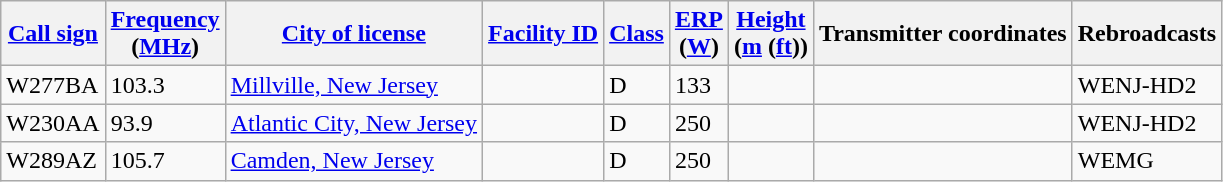<table class="wikitable sortable">
<tr>
<th><a href='#'>Call sign</a></th>
<th data-sort-type="number"><a href='#'>Frequency</a><br>(<a href='#'>MHz</a>)</th>
<th><a href='#'>City of license</a></th>
<th data-sort-type="number"><a href='#'>Facility ID</a></th>
<th><a href='#'>Class</a></th>
<th data-sort-type="number"><a href='#'>ERP</a><br>(<a href='#'>W</a>)</th>
<th data-sort-type="number"><a href='#'>Height</a><br>(<a href='#'>m</a> (<a href='#'>ft</a>))</th>
<th class="unsortable">Transmitter coordinates</th>
<th>Rebroadcasts</th>
</tr>
<tr>
<td>W277BA</td>
<td>103.3</td>
<td><a href='#'>Millville, New Jersey</a></td>
<td></td>
<td>D</td>
<td>133</td>
<td></td>
<td></td>
<td>WENJ-HD2</td>
</tr>
<tr>
<td>W230AA</td>
<td>93.9</td>
<td><a href='#'>Atlantic City, New Jersey</a></td>
<td></td>
<td>D</td>
<td>250</td>
<td></td>
<td></td>
<td>WENJ-HD2</td>
</tr>
<tr>
<td>W289AZ</td>
<td>105.7</td>
<td><a href='#'>Camden, New Jersey</a></td>
<td></td>
<td>D</td>
<td>250</td>
<td></td>
<td></td>
<td>WEMG</td>
</tr>
</table>
